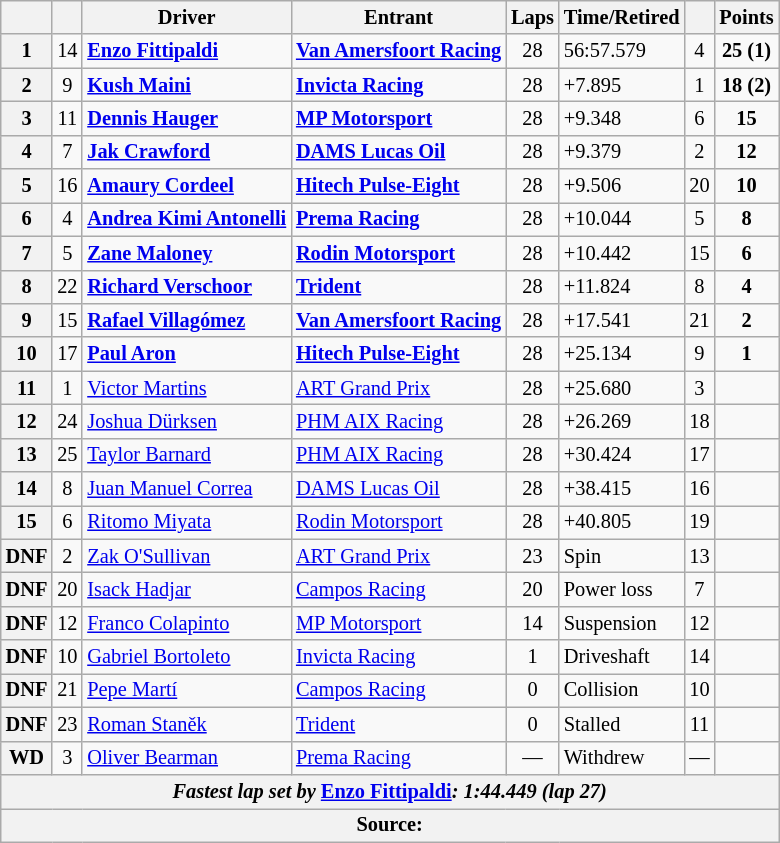<table class="wikitable" style="font-size:85%">
<tr>
<th scope="col"></th>
<th scope="col"></th>
<th scope="col">Driver</th>
<th scope="col">Entrant</th>
<th scope="col">Laps</th>
<th scope="col">Time/Retired</th>
<th scope="col"></th>
<th scope="col">Points</th>
</tr>
<tr>
<th>1</th>
<td align="center">14</td>
<td> <strong><a href='#'>Enzo Fittipaldi</a></strong></td>
<td><strong><a href='#'>Van Amersfoort Racing</a></strong></td>
<td align="center">28</td>
<td>56:57.579</td>
<td align="center">4</td>
<td align="center"><strong>25 (1)</strong></td>
</tr>
<tr>
<th>2</th>
<td align="center">9</td>
<td> <strong><a href='#'>Kush Maini</a></strong></td>
<td><strong><a href='#'>Invicta Racing</a></strong></td>
<td align="center">28</td>
<td>+7.895</td>
<td align="center">1</td>
<td align="center"><strong>18 (2)</strong></td>
</tr>
<tr>
<th>3</th>
<td align="center">11</td>
<td> <strong><a href='#'>Dennis Hauger</a></strong></td>
<td><strong><a href='#'>MP Motorsport</a></strong></td>
<td align="center">28</td>
<td>+9.348</td>
<td align="center">6</td>
<td align="center"><strong>15</strong></td>
</tr>
<tr>
<th>4</th>
<td align="center">7</td>
<td> <strong><a href='#'>Jak Crawford</a></strong></td>
<td><strong><a href='#'>DAMS Lucas Oil</a></strong></td>
<td align="center">28</td>
<td>+9.379</td>
<td align="center">2</td>
<td align="center"><strong>12</strong></td>
</tr>
<tr>
<th>5</th>
<td align="center">16</td>
<td> <strong><a href='#'>Amaury Cordeel</a></strong></td>
<td><strong><a href='#'>Hitech Pulse-Eight</a></strong></td>
<td align="center">28</td>
<td>+9.506</td>
<td align="center">20</td>
<td align="center"><strong>10</strong></td>
</tr>
<tr>
<th>6</th>
<td align="center">4</td>
<td> <strong><a href='#'>Andrea Kimi Antonelli</a></strong></td>
<td><strong><a href='#'>Prema Racing</a></strong></td>
<td align="center">28</td>
<td>+10.044</td>
<td align="center">5</td>
<td align="center"><strong>8</strong></td>
</tr>
<tr>
<th>7</th>
<td align="center">5</td>
<td> <strong><a href='#'>Zane Maloney</a></strong></td>
<td><strong><a href='#'>Rodin Motorsport</a></strong></td>
<td align="center">28</td>
<td>+10.442</td>
<td align="center">15</td>
<td align="center"><strong>6</strong></td>
</tr>
<tr>
<th>8</th>
<td align="center">22</td>
<td> <strong><a href='#'>Richard Verschoor</a></strong></td>
<td><strong><a href='#'>Trident</a></strong></td>
<td align="center">28</td>
<td>+11.824</td>
<td align="center">8</td>
<td align="center"><strong>4</strong></td>
</tr>
<tr>
<th>9</th>
<td align="center">15</td>
<td> <strong><a href='#'>Rafael Villagómez</a></strong></td>
<td><strong><a href='#'>Van Amersfoort Racing</a></strong></td>
<td align="center">28</td>
<td>+17.541</td>
<td align="center">21</td>
<td align="center"><strong>2</strong></td>
</tr>
<tr>
<th>10</th>
<td align="center">17</td>
<td> <strong><a href='#'>Paul Aron</a></strong></td>
<td><strong><a href='#'>Hitech Pulse-Eight</a></strong></td>
<td align="center">28</td>
<td>+25.134</td>
<td align="center">9</td>
<td align="center"><strong>1</strong></td>
</tr>
<tr>
<th>11</th>
<td align="center">1</td>
<td> <a href='#'>Victor Martins</a></td>
<td><a href='#'>ART Grand Prix</a></td>
<td align="center">28</td>
<td>+25.680</td>
<td align="center">3</td>
<td align="center"></td>
</tr>
<tr>
<th>12</th>
<td align="center">24</td>
<td> <a href='#'>Joshua Dürksen</a></td>
<td><a href='#'>PHM AIX Racing</a></td>
<td align="center">28</td>
<td>+26.269</td>
<td align="center">18</td>
<td></td>
</tr>
<tr>
<th>13</th>
<td align="center">25</td>
<td> <a href='#'>Taylor Barnard</a></td>
<td><a href='#'>PHM AIX Racing</a></td>
<td align="center">28</td>
<td>+30.424</td>
<td align="center">17</td>
<td align="center"></td>
</tr>
<tr>
<th>14</th>
<td align="center">8</td>
<td> <a href='#'>Juan Manuel Correa</a></td>
<td><a href='#'>DAMS Lucas Oil</a></td>
<td align="center">28</td>
<td>+38.415</td>
<td align="center">16</td>
<td></td>
</tr>
<tr>
<th>15</th>
<td align="center">6</td>
<td> <a href='#'>Ritomo Miyata</a></td>
<td><a href='#'>Rodin Motorsport</a></td>
<td align="center">28</td>
<td>+40.805</td>
<td align="center">19</td>
<td></td>
</tr>
<tr>
<th>DNF</th>
<td align="center">2</td>
<td> <a href='#'>Zak O'Sullivan</a></td>
<td><a href='#'>ART Grand Prix</a></td>
<td align="center">23</td>
<td>Spin</td>
<td align="center">13</td>
<td></td>
</tr>
<tr>
<th>DNF</th>
<td align="center">20</td>
<td> <a href='#'>Isack Hadjar</a></td>
<td><a href='#'>Campos Racing</a></td>
<td align="center">20</td>
<td>Power loss</td>
<td align="center">7</td>
<td align="center"></td>
</tr>
<tr>
<th>DNF</th>
<td align="center">12</td>
<td> <a href='#'>Franco Colapinto</a></td>
<td><a href='#'>MP Motorsport</a></td>
<td align="center">14</td>
<td>Suspension</td>
<td align="center">12</td>
<td align="center"></td>
</tr>
<tr>
<th>DNF</th>
<td align="center">10</td>
<td> <a href='#'>Gabriel Bortoleto</a></td>
<td><a href='#'>Invicta Racing</a></td>
<td align="center">1</td>
<td>Driveshaft</td>
<td align="center">14</td>
<td></td>
</tr>
<tr>
<th>DNF</th>
<td align="center">21</td>
<td> <a href='#'>Pepe Martí</a></td>
<td><a href='#'>Campos Racing</a></td>
<td align="center">0</td>
<td>Collision</td>
<td align="center">10</td>
<td align="center"></td>
</tr>
<tr>
<th>DNF</th>
<td align="center">23</td>
<td> <a href='#'>Roman Staněk</a></td>
<td><a href='#'>Trident</a></td>
<td align="center">0</td>
<td>Stalled</td>
<td align="center">11</td>
<td align="center"></td>
</tr>
<tr>
<th>WD</th>
<td align="center">3</td>
<td> <a href='#'>Oliver Bearman</a></td>
<td><a href='#'>Prema Racing</a></td>
<td align="center">—</td>
<td>Withdrew</td>
<td align="center">—</td>
<td align=“center”></td>
</tr>
<tr>
<th colspan="8"><em>Fastest lap set by</em> <strong> <a href='#'>Enzo Fittipaldi</a><strong><em>: 1:44.449 (lap 27)<em></th>
</tr>
<tr>
<th colspan="8">Source:</th>
</tr>
</table>
